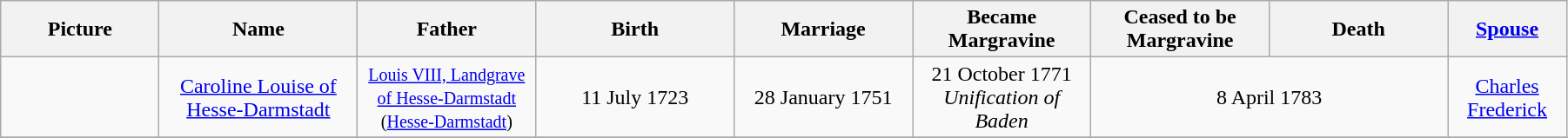<table width=95% class="wikitable">
<tr>
<th width = "8%">Picture</th>
<th width = "10%">Name</th>
<th width = "9%">Father</th>
<th width = "10%">Birth</th>
<th width = "9%">Marriage</th>
<th width = "9%">Became Margravine</th>
<th width = "9%">Ceased to be Margravine</th>
<th width = "9%">Death</th>
<th width = "6%"><a href='#'>Spouse</a></th>
</tr>
<tr>
<td align="center"></td>
<td align="center"><a href='#'>Caroline Louise of Hesse-Darmstadt</a></td>
<td align="center"><small><a href='#'>Louis VIII, Landgrave of Hesse-Darmstadt</a><br>(<a href='#'>Hesse-Darmstadt</a>)</small></td>
<td align="center">11 July 1723</td>
<td align="center">28 January 1751</td>
<td align="center">21 October 1771<br><em>Unification of Baden</em></td>
<td align="center" colspan="2">8 April 1783</td>
<td align="center"><a href='#'>Charles Frederick</a></td>
</tr>
<tr>
</tr>
</table>
